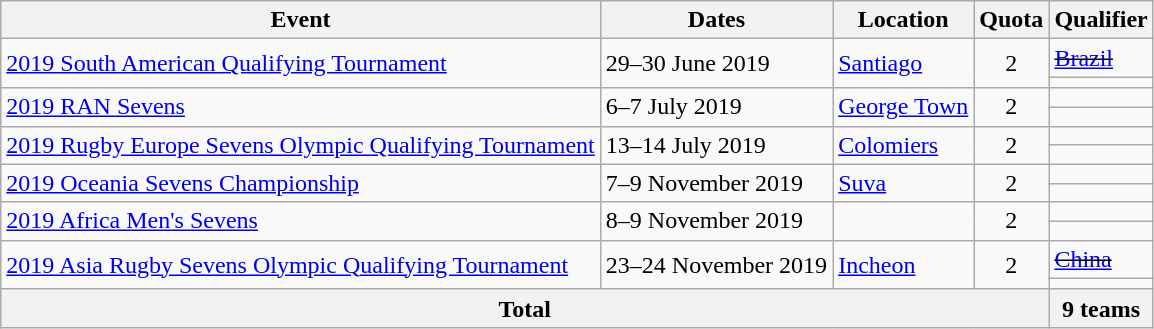<table class=wikitable>
<tr>
<th>Event</th>
<th>Dates</th>
<th>Location</th>
<th>Quota</th>
<th>Qualifier</th>
</tr>
<tr>
<td rowspan=2><a href='#'>2019 South American Qualifying Tournament</a></td>
<td rowspan=2>29–30 June 2019</td>
<td rowspan=2> <a href='#'>Santiago</a></td>
<td rowspan=2 align=center>2</td>
<td> <s><a href='#'>Brazil</a></s></td>
</tr>
<tr>
<td></td>
</tr>
<tr>
<td rowspan=2><a href='#'>2019 RAN Sevens</a></td>
<td rowspan=2>6–7 July 2019</td>
<td rowspan=2> <a href='#'>George Town</a></td>
<td rowspan=2 align=center>2</td>
<td></td>
</tr>
<tr>
<td></td>
</tr>
<tr>
<td rowspan=2><a href='#'>2019 Rugby Europe Sevens Olympic Qualifying Tournament</a></td>
<td rowspan=2>13–14 July 2019</td>
<td rowspan=2> <a href='#'>Colomiers</a></td>
<td rowspan=2 align=center>2</td>
<td></td>
</tr>
<tr>
<td></td>
</tr>
<tr>
<td rowspan=2><a href='#'>2019 Oceania Sevens Championship</a></td>
<td rowspan=2>7–9 November 2019</td>
<td rowspan=2> <a href='#'>Suva</a></td>
<td rowspan=2 align=center>2</td>
<td></td>
</tr>
<tr>
<td></td>
</tr>
<tr>
<td rowspan=2><a href='#'>2019 Africa Men's Sevens</a></td>
<td rowspan=2>8–9 November 2019</td>
<td rowspan=2></td>
<td rowspan=2 align=center>2</td>
<td></td>
</tr>
<tr>
<td></td>
</tr>
<tr>
<td rowspan=2><a href='#'>2019 Asia Rugby Sevens Olympic Qualifying Tournament</a></td>
<td rowspan=2>23–24 November 2019</td>
<td rowspan=2> <a href='#'>Incheon</a></td>
<td rowspan=2 align=center>2</td>
<td> <s><a href='#'>China</a></s></td>
</tr>
<tr>
<td></td>
</tr>
<tr>
<th colspan=4>Total</th>
<th>9 teams</th>
</tr>
</table>
